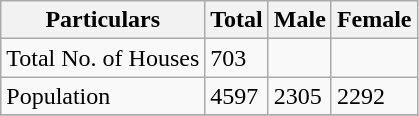<table class="wikitable sortable">
<tr>
<th>Particulars</th>
<th>Total</th>
<th>Male</th>
<th>Female</th>
</tr>
<tr>
<td>Total No. of Houses</td>
<td>703</td>
<td></td>
<td></td>
</tr>
<tr>
<td>Population</td>
<td>4597</td>
<td>2305</td>
<td>2292</td>
</tr>
<tr>
</tr>
</table>
